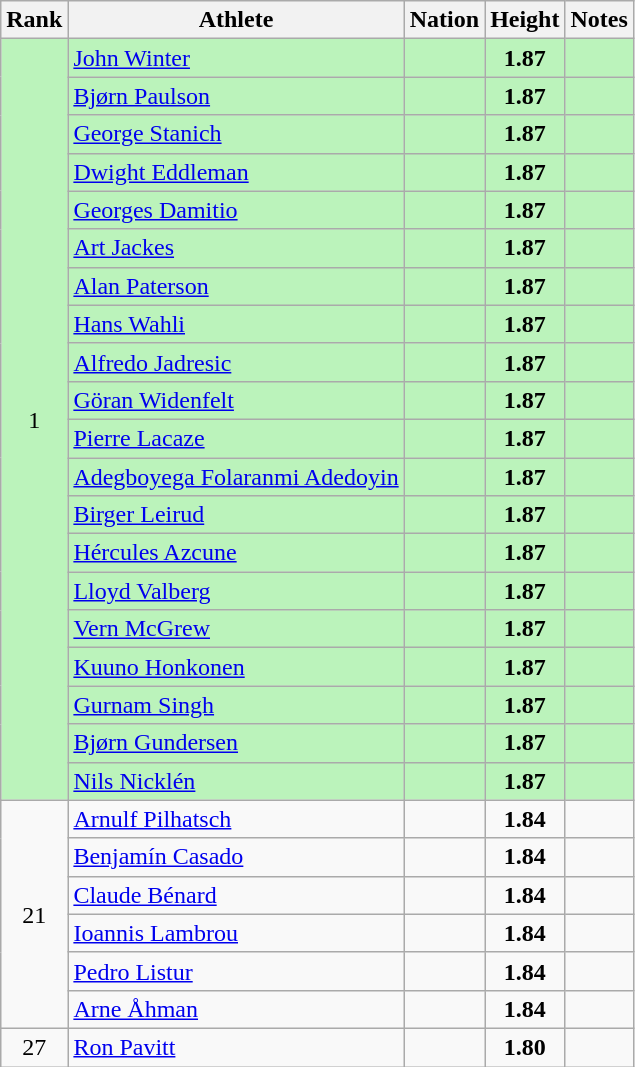<table class="wikitable sortable" style="text-align:center">
<tr>
<th>Rank</th>
<th>Athlete</th>
<th>Nation</th>
<th>Height</th>
<th>Notes</th>
</tr>
<tr bgcolor=bbf3bb>
<td rowspan=20>1</td>
<td align=left><a href='#'>John Winter</a></td>
<td align=left></td>
<td><strong>1.87</strong></td>
<td></td>
</tr>
<tr bgcolor=bbf3bb>
<td align=left><a href='#'>Bjørn Paulson</a></td>
<td align=left></td>
<td><strong>1.87</strong></td>
<td></td>
</tr>
<tr bgcolor=bbf3bb>
<td align=left><a href='#'>George Stanich</a></td>
<td align=left></td>
<td><strong>1.87</strong></td>
<td></td>
</tr>
<tr bgcolor=bbf3bb>
<td align=left><a href='#'>Dwight Eddleman</a></td>
<td align=left></td>
<td><strong>1.87</strong></td>
<td></td>
</tr>
<tr bgcolor=bbf3bb>
<td align=left><a href='#'>Georges Damitio</a></td>
<td align=left></td>
<td><strong>1.87</strong></td>
<td></td>
</tr>
<tr bgcolor=bbf3bb>
<td align=left><a href='#'>Art Jackes</a></td>
<td align=left></td>
<td><strong>1.87</strong></td>
<td></td>
</tr>
<tr bgcolor=bbf3bb>
<td align=left><a href='#'>Alan Paterson</a></td>
<td align=left></td>
<td><strong>1.87</strong></td>
<td></td>
</tr>
<tr bgcolor=bbf3bb>
<td align=left><a href='#'>Hans Wahli</a></td>
<td align=left></td>
<td><strong>1.87</strong></td>
<td></td>
</tr>
<tr bgcolor=bbf3bb>
<td align=left><a href='#'>Alfredo Jadresic</a></td>
<td align=left></td>
<td><strong>1.87</strong></td>
<td></td>
</tr>
<tr bgcolor=bbf3bb>
<td align=left><a href='#'>Göran Widenfelt</a></td>
<td align=left></td>
<td><strong>1.87</strong></td>
<td></td>
</tr>
<tr bgcolor=bbf3bb>
<td align=left><a href='#'>Pierre Lacaze</a></td>
<td align=left></td>
<td><strong>1.87</strong></td>
<td></td>
</tr>
<tr bgcolor=bbf3bb>
<td align=left><a href='#'>Adegboyega Folaranmi Adedoyin</a></td>
<td align=left></td>
<td><strong>1.87</strong></td>
<td></td>
</tr>
<tr bgcolor=bbf3bb>
<td align=left><a href='#'>Birger Leirud</a></td>
<td align=left></td>
<td><strong>1.87</strong></td>
<td></td>
</tr>
<tr bgcolor=bbf3bb>
<td align=left><a href='#'>Hércules Azcune</a></td>
<td align=left></td>
<td><strong>1.87</strong></td>
<td></td>
</tr>
<tr bgcolor=bbf3bb>
<td align=left><a href='#'>Lloyd Valberg</a></td>
<td align=left></td>
<td><strong>1.87</strong></td>
<td></td>
</tr>
<tr bgcolor=bbf3bb>
<td align=left><a href='#'>Vern McGrew</a></td>
<td align=left></td>
<td><strong>1.87</strong></td>
<td></td>
</tr>
<tr bgcolor=bbf3bb>
<td align=left><a href='#'>Kuuno Honkonen</a></td>
<td align=left></td>
<td><strong>1.87</strong></td>
<td></td>
</tr>
<tr bgcolor=bbf3bb>
<td align=left><a href='#'>Gurnam Singh</a></td>
<td align=left></td>
<td><strong>1.87</strong></td>
<td></td>
</tr>
<tr bgcolor=bbf3bb>
<td align=left><a href='#'>Bjørn Gundersen</a></td>
<td align=left></td>
<td><strong>1.87</strong></td>
<td></td>
</tr>
<tr bgcolor=bbf3bb>
<td align=left><a href='#'>Nils Nicklén</a></td>
<td align=left></td>
<td><strong>1.87</strong></td>
<td></td>
</tr>
<tr>
<td rowspan=6>21</td>
<td align=left><a href='#'>Arnulf Pilhatsch</a></td>
<td align=left></td>
<td><strong>1.84</strong></td>
<td></td>
</tr>
<tr>
<td align=left><a href='#'>Benjamín Casado</a></td>
<td align=left></td>
<td><strong>1.84</strong></td>
<td></td>
</tr>
<tr>
<td align=left><a href='#'>Claude Bénard</a></td>
<td align=left></td>
<td><strong>1.84</strong></td>
<td></td>
</tr>
<tr>
<td align=left><a href='#'>Ioannis Lambrou</a></td>
<td align=left></td>
<td><strong>1.84</strong></td>
<td></td>
</tr>
<tr>
<td align=left><a href='#'>Pedro Listur</a></td>
<td align=left></td>
<td><strong>1.84</strong></td>
<td></td>
</tr>
<tr>
<td align=left><a href='#'>Arne Åhman</a></td>
<td align=left></td>
<td><strong>1.84</strong></td>
<td></td>
</tr>
<tr>
<td>27</td>
<td align=left><a href='#'>Ron Pavitt</a></td>
<td align=left></td>
<td><strong>1.80</strong></td>
<td></td>
</tr>
</table>
